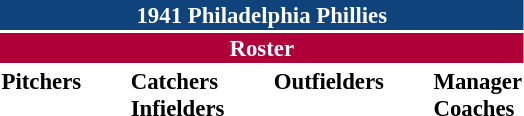<table class="toccolours" style="font-size: 95%;">
<tr>
<th colspan="10" style="background-color: #0f437c; color: white; text-align: center;">1941 Philadelphia Phillies</th>
</tr>
<tr>
<td colspan="10" style="background-color: #af0039; color: white; text-align: center;"><strong>Roster</strong></td>
</tr>
<tr>
<td valign="top"><strong>Pitchers</strong><br>














</td>
<td width="25px"></td>
<td valign="top"><strong>Catchers</strong><br>


<strong>Infielders</strong>







</td>
<td width="25px"></td>
<td valign="top"><strong>Outfielders</strong><br>





</td>
<td width="25px"></td>
<td valign="top"><strong>Manager</strong><br>
<strong>Coaches</strong>

</td>
</tr>
</table>
